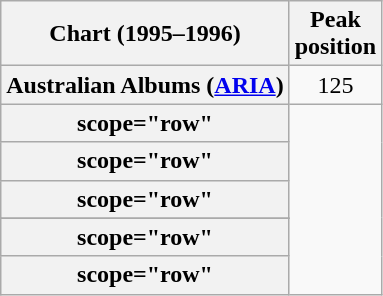<table class="wikitable sortable plainrowheaders" style="text-align:center;">
<tr>
<th scope="col">Chart (1995–1996)</th>
<th scope="col">Peak<br>position</th>
</tr>
<tr>
<th scope="row">Australian Albums (<a href='#'>ARIA</a>)</th>
<td align="center">125</td>
</tr>
<tr>
<th>scope="row" </th>
</tr>
<tr>
<th>scope="row" </th>
</tr>
<tr>
<th>scope="row" </th>
</tr>
<tr>
</tr>
<tr>
<th>scope="row" </th>
</tr>
<tr>
<th>scope="row" </th>
</tr>
</table>
